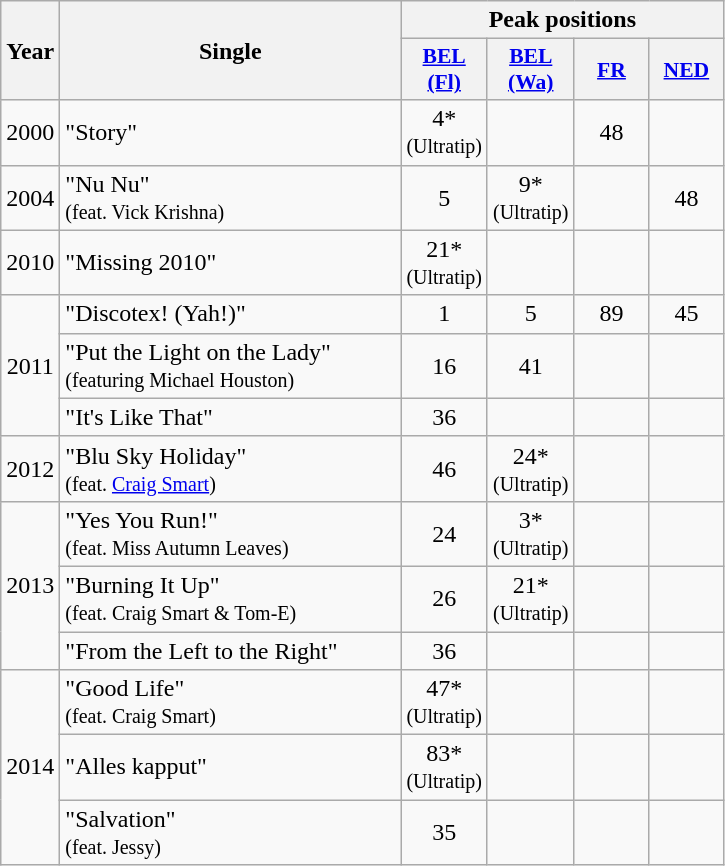<table class="wikitable">
<tr>
<th align="center" rowspan="2" width="10">Year</th>
<th align="center" rowspan="2" width="220">Single</th>
<th align="center" colspan="4" width="20">Peak positions</th>
</tr>
<tr>
<th scope="col" style="width:3em;font-size:90%;"><a href='#'>BEL<br>(Fl)</a><br></th>
<th scope="col" style="width:3em;font-size:90%;"><a href='#'>BEL<br>(Wa)</a><br></th>
<th scope="col" style="width:3em;font-size:90%;"><a href='#'>FR</a><br></th>
<th scope="col" style="width:3em;font-size:90%;"><a href='#'>NED</a><br></th>
</tr>
<tr>
<td style="text-align:center;">2000</td>
<td>"Story"</td>
<td style="text-align:center;">4*<br><small>(Ultratip)</small></td>
<td style="text-align:center;"></td>
<td style="text-align:center;">48</td>
<td style="text-align:center;"></td>
</tr>
<tr>
<td style="text-align:center;">2004</td>
<td>"Nu Nu"<br><small>(feat. Vick Krishna)</small></td>
<td style="text-align:center;">5</td>
<td style="text-align:center;">9*<br><small>(Ultratip)</small></td>
<td style="text-align:center;"></td>
<td style="text-align:center;">48</td>
</tr>
<tr>
<td style="text-align:center;">2010</td>
<td>"Missing 2010"</td>
<td style="text-align:center;">21*<br><small>(Ultratip)</small></td>
<td style="text-align:center;"></td>
<td style="text-align:center;"></td>
<td style="text-align:center;"></td>
</tr>
<tr>
<td style="text-align:center;" rowspan=3>2011</td>
<td>"Discotex! (Yah!)"</td>
<td style="text-align:center;">1</td>
<td style="text-align:center;">5</td>
<td style="text-align:center;">89</td>
<td style="text-align:center;">45</td>
</tr>
<tr>
<td>"Put the Light on the Lady" <br><small>(featuring Michael Houston)</small></td>
<td style="text-align:center;">16</td>
<td style="text-align:center;">41</td>
<td style="text-align:center;"></td>
<td style="text-align:center;"></td>
</tr>
<tr>
<td>"It's Like That"</td>
<td style="text-align:center;">36</td>
<td style="text-align:center;"></td>
<td style="text-align:center;"></td>
<td style="text-align:center;"></td>
</tr>
<tr>
<td style="text-align:center;">2012</td>
<td>"Blu Sky Holiday" <br><small>(feat. <a href='#'>Craig Smart</a>)</small></td>
<td style="text-align:center;">46</td>
<td style="text-align:center;">24*<br><small>(Ultratip)</small></td>
<td style="text-align:center;"></td>
<td style="text-align:center;"></td>
</tr>
<tr>
<td style="text-align:center;" rowspan=3>2013</td>
<td>"Yes You Run!" <br><small>(feat. Miss Autumn Leaves)</small></td>
<td style="text-align:center;">24</td>
<td style="text-align:center;">3*<br><small>(Ultratip)</small></td>
<td style="text-align:center;"></td>
<td style="text-align:center;"></td>
</tr>
<tr>
<td>"Burning It Up" <br><small>(feat. Craig Smart & Tom-E)</small></td>
<td style="text-align:center;">26</td>
<td style="text-align:center;">21*<br><small>(Ultratip)</small></td>
<td style="text-align:center;"></td>
<td style="text-align:center;"></td>
</tr>
<tr>
<td>"From the Left to the Right"</td>
<td style="text-align:center;">36</td>
<td style="text-align:center;"></td>
<td style="text-align:center;"></td>
<td style="text-align:center;"></td>
</tr>
<tr>
<td style="text-align:center;" rowspan=3>2014</td>
<td>"Good Life" <br><small>(feat. Craig Smart)</small></td>
<td style="text-align:center;">47*<br><small>(Ultratip)</small></td>
<td style="text-align:center;"></td>
<td style="text-align:center;"></td>
<td style="text-align:center;"></td>
</tr>
<tr>
<td>"Alles kapput"</td>
<td style="text-align:center;">83*<br><small>(Ultratip)</small></td>
<td style="text-align:center;"></td>
<td style="text-align:center;"></td>
<td style="text-align:center;"></td>
</tr>
<tr>
<td>"Salvation"<br><small>(feat. Jessy)</small></td>
<td style="text-align:center;">35</td>
<td style="text-align:center;"></td>
<td style="text-align:center;"></td>
<td style="text-align:center;"></td>
</tr>
</table>
